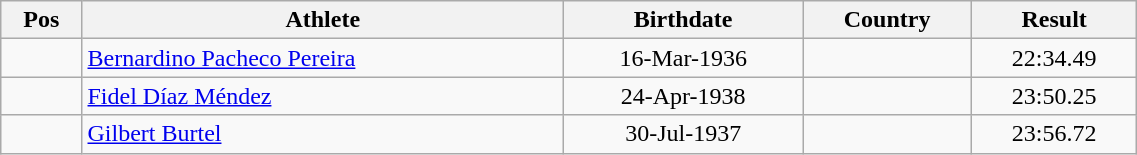<table class="wikitable"  style="text-align:center; width:60%;">
<tr>
<th>Pos</th>
<th>Athlete</th>
<th>Birthdate</th>
<th>Country</th>
<th>Result</th>
</tr>
<tr>
<td align=center></td>
<td align=left><a href='#'>Bernardino Pacheco Pereira</a></td>
<td>16-Mar-1936</td>
<td align=left></td>
<td>22:34.49</td>
</tr>
<tr>
<td align=center></td>
<td align=left><a href='#'>Fidel Díaz Méndez</a></td>
<td>24-Apr-1938</td>
<td align=left></td>
<td>23:50.25</td>
</tr>
<tr>
<td align=center></td>
<td align=left><a href='#'>Gilbert Burtel</a></td>
<td>30-Jul-1937</td>
<td align=left></td>
<td>23:56.72</td>
</tr>
</table>
